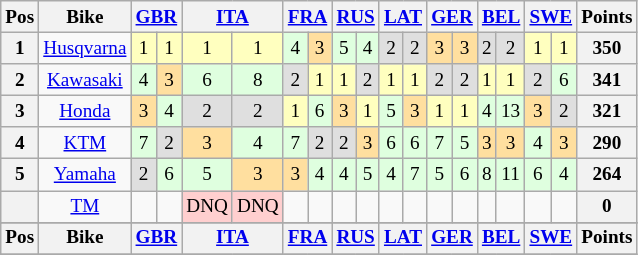<table class="wikitable" style="font-size: 80%; text-align:center">
<tr valign="top">
<th valign="middle">Pos</th>
<th valign="middle">Bike</th>
<th colspan=2><a href='#'>GBR</a><br></th>
<th colspan=2><a href='#'>ITA</a><br></th>
<th colspan=2><a href='#'>FRA</a><br></th>
<th colspan=2><a href='#'>RUS</a><br></th>
<th colspan=2><a href='#'>LAT</a><br></th>
<th colspan=2><a href='#'>GER</a><br></th>
<th colspan=2><a href='#'>BEL</a><br></th>
<th colspan=2><a href='#'>SWE</a><br></th>
<th valign="middle">Points</th>
</tr>
<tr>
<th>1</th>
<td><a href='#'>Husqvarna</a></td>
<td style="background:#ffffbf;">1</td>
<td style="background:#ffffbf;">1</td>
<td style="background:#ffffbf;">1</td>
<td style="background:#ffffbf;">1</td>
<td style="background:#dfffdf;">4</td>
<td style="background:#ffdf9f;">3</td>
<td style="background:#dfffdf;">5</td>
<td style="background:#dfffdf;">4</td>
<td style="background:#dfdfdf;">2</td>
<td style="background:#dfdfdf;">2</td>
<td style="background:#ffdf9f;">3</td>
<td style="background:#ffdf9f;">3</td>
<td style="background:#dfdfdf;">2</td>
<td style="background:#dfdfdf;">2</td>
<td style="background:#ffffbf;">1</td>
<td style="background:#ffffbf;">1</td>
<th>350</th>
</tr>
<tr>
<th>2</th>
<td><a href='#'>Kawasaki</a></td>
<td style="background:#dfffdf;">4</td>
<td style="background:#ffdf9f;">3</td>
<td style="background:#dfffdf;">6</td>
<td style="background:#dfffdf;">8</td>
<td style="background:#dfdfdf;">2</td>
<td style="background:#ffffbf;">1</td>
<td style="background:#ffffbf;">1</td>
<td style="background:#dfdfdf;">2</td>
<td style="background:#ffffbf;">1</td>
<td style="background:#ffffbf;">1</td>
<td style="background:#dfdfdf;">2</td>
<td style="background:#dfdfdf;">2</td>
<td style="background:#ffffbf;">1</td>
<td style="background:#ffffbf;">1</td>
<td style="background:#dfdfdf;">2</td>
<td style="background:#dfffdf;">6</td>
<th>341</th>
</tr>
<tr>
<th>3</th>
<td><a href='#'>Honda</a></td>
<td style="background:#ffdf9f;">3</td>
<td style="background:#dfffdf;">4</td>
<td style="background:#dfdfdf;">2</td>
<td style="background:#dfdfdf;">2</td>
<td style="background:#ffffbf;">1</td>
<td style="background:#dfffdf;">6</td>
<td style="background:#ffdf9f;">3</td>
<td style="background:#ffffbf;">1</td>
<td style="background:#dfffdf;">5</td>
<td style="background:#ffdf9f;">3</td>
<td style="background:#ffffbf;">1</td>
<td style="background:#ffffbf;">1</td>
<td style="background:#dfffdf;">4</td>
<td style="background:#dfffdf;">13</td>
<td style="background:#ffdf9f;">3</td>
<td style="background:#dfdfdf;">2</td>
<th>321</th>
</tr>
<tr>
<th>4</th>
<td><a href='#'>KTM</a></td>
<td style="background:#dfffdf;">7</td>
<td style="background:#dfdfdf;">2</td>
<td style="background:#ffdf9f;">3</td>
<td style="background:#dfffdf;">4</td>
<td style="background:#dfffdf;">7</td>
<td style="background:#dfdfdf;">2</td>
<td style="background:#dfdfdf;">2</td>
<td style="background:#ffdf9f;">3</td>
<td style="background:#dfffdf;">6</td>
<td style="background:#dfffdf;">6</td>
<td style="background:#dfffdf;">7</td>
<td style="background:#dfffdf;">5</td>
<td style="background:#ffdf9f;">3</td>
<td style="background:#ffdf9f;">3</td>
<td style="background:#dfffdf;">4</td>
<td style="background:#ffdf9f;">3</td>
<th>290</th>
</tr>
<tr>
<th>5</th>
<td><a href='#'>Yamaha</a></td>
<td style="background:#dfdfdf;">2</td>
<td style="background:#dfffdf;">6</td>
<td style="background:#dfffdf;">5</td>
<td style="background:#ffdf9f;">3</td>
<td style="background:#ffdf9f;">3</td>
<td style="background:#dfffdf;">4</td>
<td style="background:#dfffdf;">4</td>
<td style="background:#dfffdf;">5</td>
<td style="background:#dfffdf;">4</td>
<td style="background:#dfffdf;">7</td>
<td style="background:#dfffdf;">5</td>
<td style="background:#dfffdf;">6</td>
<td style="background:#dfffdf;">8</td>
<td style="background:#dfffdf;">11</td>
<td style="background:#dfffdf;">6</td>
<td style="background:#dfffdf;">4</td>
<th>264</th>
</tr>
<tr>
<th></th>
<td><a href='#'>TM</a></td>
<td></td>
<td></td>
<td style="background:#ffcfcf;">DNQ</td>
<td style="background:#ffcfcf;">DNQ</td>
<td></td>
<td></td>
<td></td>
<td></td>
<td></td>
<td></td>
<td></td>
<td></td>
<td></td>
<td></td>
<td></td>
<td></td>
<th>0</th>
</tr>
<tr>
</tr>
<tr valign="top">
<th valign="middle">Pos</th>
<th valign="middle">Bike</th>
<th colspan=2><a href='#'>GBR</a><br></th>
<th colspan=2><a href='#'>ITA</a><br></th>
<th colspan=2><a href='#'>FRA</a><br></th>
<th colspan=2><a href='#'>RUS</a><br></th>
<th colspan=2><a href='#'>LAT</a><br></th>
<th colspan=2><a href='#'>GER</a><br></th>
<th colspan=2><a href='#'>BEL</a><br></th>
<th colspan=2><a href='#'>SWE</a><br></th>
<th valign="middle">Points</th>
</tr>
<tr>
</tr>
</table>
